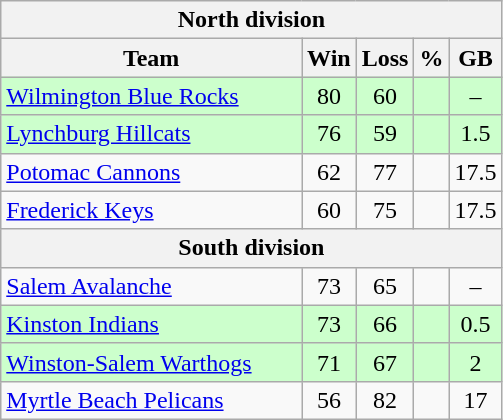<table class="wikitable">
<tr>
<th colspan="5">North division</th>
</tr>
<tr>
<th width="60%">Team</th>
<th>Win</th>
<th>Loss</th>
<th>%</th>
<th>GB</th>
</tr>
<tr align=center bgcolor=ccffcc>
<td align=left><a href='#'>Wilmington Blue Rocks</a></td>
<td>80</td>
<td>60</td>
<td></td>
<td>–</td>
</tr>
<tr align=center bgcolor=ccffcc>
<td align=left><a href='#'>Lynchburg Hillcats</a></td>
<td>76</td>
<td>59</td>
<td></td>
<td>1.5</td>
</tr>
<tr align=center>
<td align=left><a href='#'>Potomac Cannons</a></td>
<td>62</td>
<td>77</td>
<td></td>
<td>17.5</td>
</tr>
<tr align=center>
<td align=left><a href='#'>Frederick Keys</a></td>
<td>60</td>
<td>75</td>
<td></td>
<td>17.5</td>
</tr>
<tr>
<th colspan="5">South division</th>
</tr>
<tr align=center>
<td align=left><a href='#'>Salem Avalanche</a></td>
<td>73</td>
<td>65</td>
<td></td>
<td>–</td>
</tr>
<tr align=center bgcolor=ccffcc>
<td align=left><a href='#'>Kinston Indians</a></td>
<td>73</td>
<td>66</td>
<td></td>
<td>0.5</td>
</tr>
<tr align=center bgcolor=ccffcc>
<td align=left><a href='#'>Winston-Salem Warthogs</a></td>
<td>71</td>
<td>67</td>
<td></td>
<td>2</td>
</tr>
<tr align=center>
<td align=left><a href='#'>Myrtle Beach Pelicans</a></td>
<td>56</td>
<td>82</td>
<td></td>
<td>17</td>
</tr>
</table>
